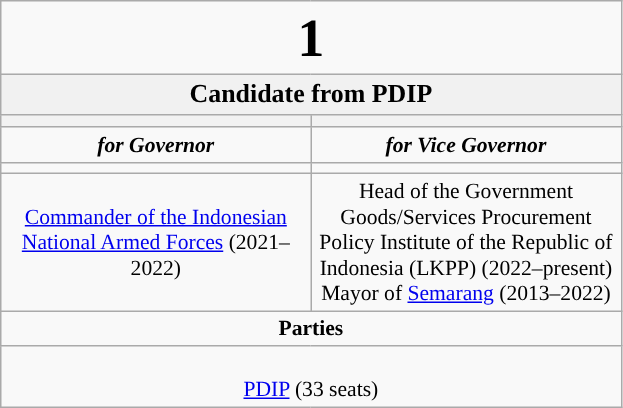<table class="wikitable" style="font-size:90%; text-align:center;">
<tr>
<td colspan=2><big><big><big><big><big><strong>1</strong></big></big></big></big></big></td>
</tr>
<tr>
<td colspan=2 style="background:#f1f1f1;"><strong><big>Candidate from PDIP</big></strong></td>
</tr>
<tr>
<th style="width:3em; font-size:135%; background:#"><a href='#'></a></th>
<th style="width:3em; font-size:135%; background:#"><a href='#'></a></th>
</tr>
<tr style="color:#000; font-size:100%; background:#">
<td style="width:3em; width:200px;"><strong><em>for Governor</em></strong></td>
<td style="width:3em; width:200px;"><strong><em>for Vice Governor</em></strong></td>
</tr>
<tr>
<td></td>
<td></td>
</tr>
<tr>
<td><a href='#'>Commander of the Indonesian National Armed Forces</a> (2021–2022)</td>
<td>Head of the Government Goods/Services Procurement Policy Institute of the Republic of Indonesia (LKPP) (2022–present)<br>Mayor of <a href='#'>Semarang</a> (2013–2022)</td>
</tr>
<tr>
<td colspan=2 style="background:#"><strong>Parties</strong></td>
</tr>
<tr>
<td colspan=2 style="align:center"><br><a href='#'>PDIP</a> (33 seats)</td>
</tr>
</table>
